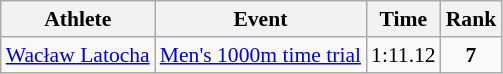<table class=wikitable style="font-size:90%">
<tr>
<th>Athlete</th>
<th>Event</th>
<th>Time</th>
<th>Rank</th>
</tr>
<tr align=center>
<td align=left><a href='#'>Wacław Latocha</a></td>
<td align=left><a href='#'>Men's 1000m time trial</a></td>
<td>1:11.12</td>
<td><strong>7</strong></td>
</tr>
</table>
